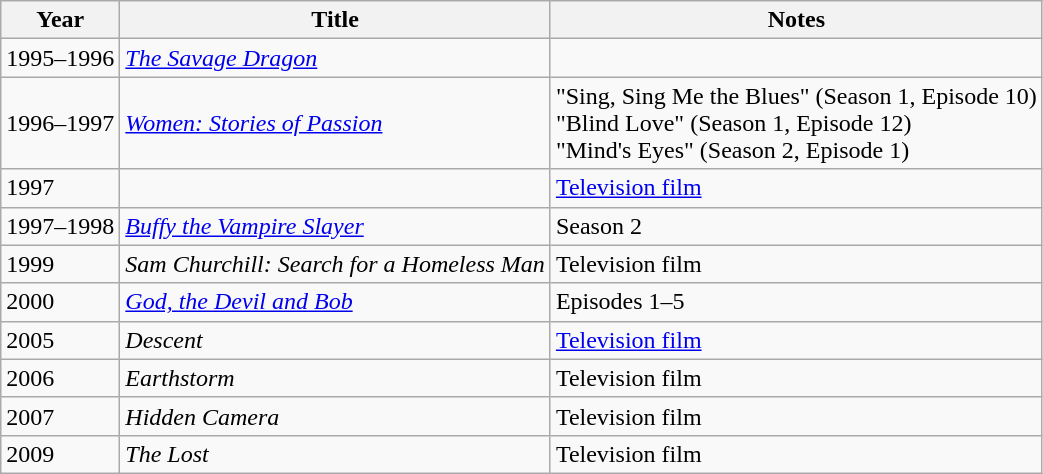<table class="wikitable sortable">
<tr>
<th>Year</th>
<th>Title</th>
<th>Notes</th>
</tr>
<tr>
<td>1995–1996</td>
<td><em><a href='#'>The Savage Dragon</a></em></td>
<td></td>
</tr>
<tr>
<td>1996–1997</td>
<td><em><a href='#'>Women: Stories of Passion</a></em></td>
<td>"Sing, Sing Me the Blues" (Season 1, Episode 10)<br>"Blind Love" (Season 1, Episode 12)<br>"Mind's Eyes" (Season 2, Episode 1)</td>
</tr>
<tr>
<td>1997</td>
<td><em></em></td>
<td><a href='#'>Television film</a></td>
</tr>
<tr>
<td>1997–1998</td>
<td><em><a href='#'>Buffy the Vampire Slayer</a></em></td>
<td>Season 2</td>
</tr>
<tr>
<td>1999</td>
<td><em>Sam Churchill: Search for a Homeless Man</em></td>
<td>Television film</td>
</tr>
<tr>
<td>2000</td>
<td><em><a href='#'>God, the Devil and Bob</a></em></td>
<td>Episodes 1–5</td>
</tr>
<tr>
<td>2005</td>
<td><em>Descent</em></td>
<td><a href='#'>Television film</a></td>
</tr>
<tr>
<td>2006</td>
<td><em>Earthstorm</em></td>
<td>Television film</td>
</tr>
<tr>
<td>2007</td>
<td><em>Hidden Camera</em></td>
<td>Television film</td>
</tr>
<tr>
<td>2009</td>
<td><em>The Lost</em></td>
<td>Television film</td>
</tr>
</table>
